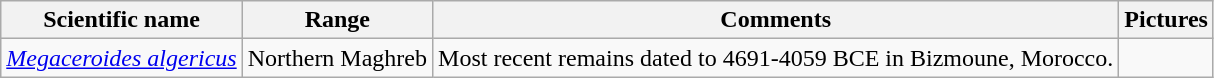<table class="wikitable">
<tr>
<th>Scientific name</th>
<th>Range</th>
<th class="unsortable">Comments</th>
<th class="unsortable">Pictures</th>
</tr>
<tr>
<td><em><a href='#'>Megaceroides algericus</a></em></td>
<td>Northern Maghreb</td>
<td>Most recent remains dated to 4691-4059 BCE in Bizmoune, Morocco.</td>
<td></td>
</tr>
</table>
